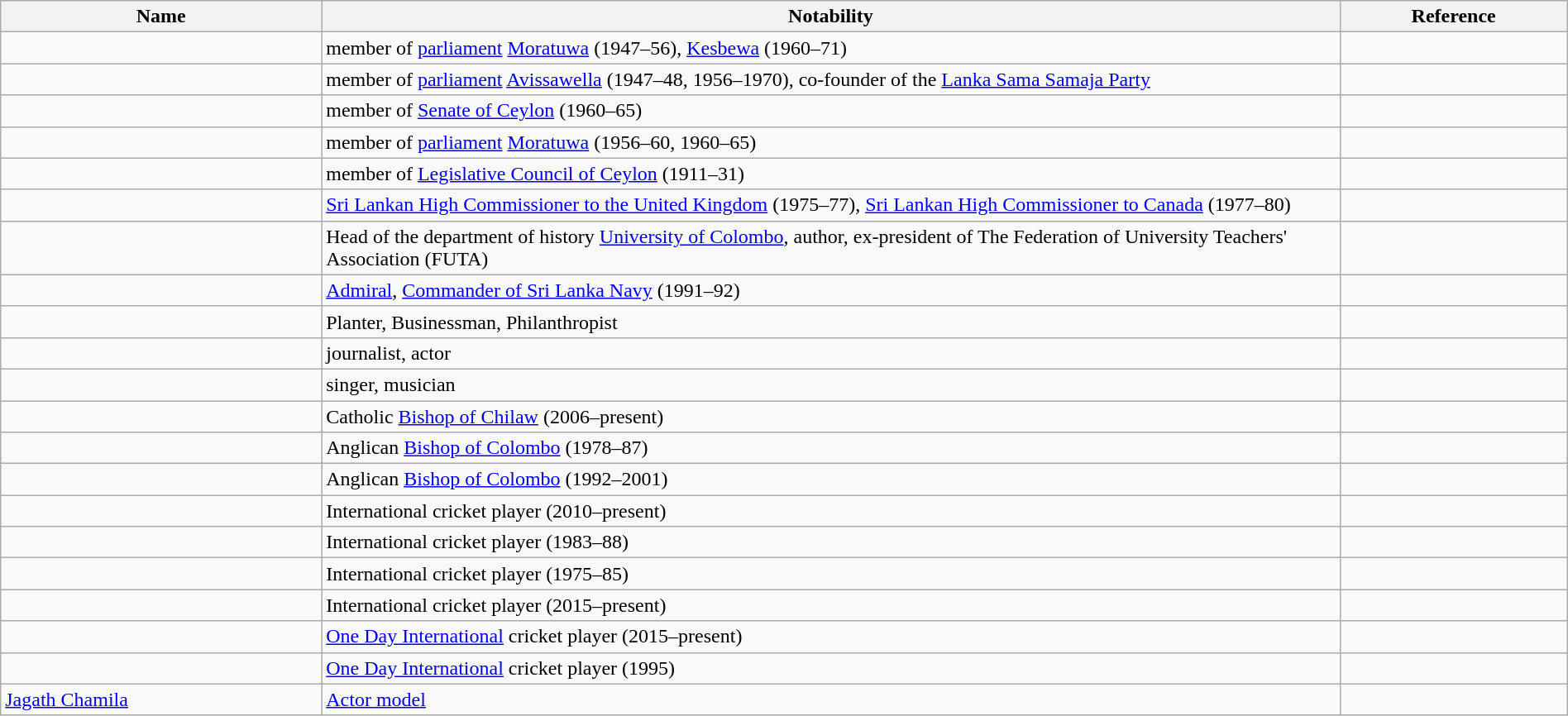<table class="wikitable sortable" style="width:100%">
<tr>
<th style="width:*;">Name</th>
<th style="width:65%;" class="unsortable">Notability</th>
<th style="width:*;" class="unsortable">Reference</th>
</tr>
<tr>
<td></td>
<td>member of <a href='#'>parliament</a> <a href='#'>Moratuwa</a> (1947–56), <a href='#'>Kesbewa</a> (1960–71)</td>
<td style="text-align:center;"></td>
</tr>
<tr>
<td></td>
<td>member of <a href='#'>parliament</a> <a href='#'>Avissawella</a> (1947–48, 1956–1970), co-founder of the <a href='#'>Lanka Sama Samaja Party</a></td>
<td style="text-align:center;"></td>
</tr>
<tr>
<td></td>
<td>member of <a href='#'>Senate of Ceylon</a> (1960–65)</td>
<td style="text-align:center;"></td>
</tr>
<tr>
<td></td>
<td>member of <a href='#'>parliament</a> <a href='#'>Moratuwa</a> (1956–60, 1960–65)</td>
<td style="text-align:center;"></td>
</tr>
<tr>
<td></td>
<td>member of <a href='#'>Legislative Council of Ceylon</a> (1911–31)</td>
<td style="text-align:center;"></td>
</tr>
<tr>
<td></td>
<td><a href='#'>Sri Lankan High Commissioner to the United Kingdom</a> (1975–77), <a href='#'>Sri Lankan High Commissioner to Canada</a> (1977–80)</td>
<td style="text-align:center;"></td>
</tr>
<tr>
<td></td>
<td>Head of the department of history <a href='#'>University of Colombo</a>, author, ex-president of The Federation of University Teachers' Association (FUTA)</td>
<td style="text-align:center;"></td>
</tr>
<tr>
<td> </td>
<td><a href='#'>Admiral</a>, <a href='#'>Commander of Sri Lanka Navy</a> (1991–92)</td>
<td style="text-align:center;"></td>
</tr>
<tr>
<td></td>
<td>Planter, Businessman, Philanthropist</td>
<td style="text-align:center;"></td>
</tr>
<tr>
<td></td>
<td>journalist, actor</td>
<td style="text-align:center;"></td>
</tr>
<tr>
<td></td>
<td>singer, musician</td>
<td style="text-align:center;"></td>
</tr>
<tr>
<td></td>
<td>Catholic <a href='#'>Bishop of Chilaw</a> (2006–present)</td>
<td style="text-align:center;"></td>
</tr>
<tr>
<td></td>
<td>Anglican <a href='#'>Bishop of Colombo</a> (1978–87)</td>
<td style="text-align:center;"></td>
</tr>
<tr>
<td></td>
<td>Anglican <a href='#'>Bishop of Colombo</a> (1992–2001)</td>
<td style="text-align:center;"></td>
</tr>
<tr>
<td></td>
<td>International cricket player (2010–present)</td>
<td style="text-align:center;"></td>
</tr>
<tr>
<td></td>
<td>International cricket player (1983–88)</td>
<td style="text-align:center;"></td>
</tr>
<tr>
<td></td>
<td>International cricket player (1975–85)</td>
<td style="text-align:center;"></td>
</tr>
<tr>
<td></td>
<td>International cricket player (2015–present)</td>
<td style="text-align:center;"></td>
</tr>
<tr>
<td></td>
<td><a href='#'>One Day International</a> cricket player (2015–present)</td>
<td style="text-align:center;"></td>
</tr>
<tr>
<td></td>
<td><a href='#'>One Day International</a> cricket player (1995)</td>
<td style="text-align:center;"></td>
</tr>
<tr>
<td><a href='#'>Jagath Chamila</a></td>
<td><a href='#'>Actor model</a></td>
<td></td>
</tr>
</table>
